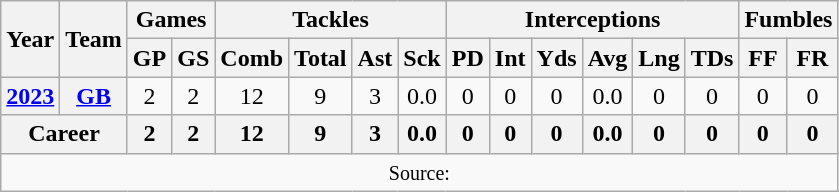<table class="wikitable" style="text-align: center;">
<tr>
<th rowspan="2">Year</th>
<th rowspan="2">Team</th>
<th colspan="2">Games</th>
<th colspan="4">Tackles</th>
<th colspan="6">Interceptions</th>
<th colspan="2">Fumbles</th>
</tr>
<tr>
<th>GP</th>
<th>GS</th>
<th>Comb</th>
<th>Total</th>
<th>Ast</th>
<th>Sck</th>
<th>PD</th>
<th>Int</th>
<th>Yds</th>
<th>Avg</th>
<th>Lng</th>
<th>TDs</th>
<th>FF</th>
<th>FR</th>
</tr>
<tr>
<th><a href='#'>2023</a></th>
<th><a href='#'>GB</a></th>
<td>2</td>
<td>2</td>
<td>12</td>
<td>9</td>
<td>3</td>
<td>0.0</td>
<td>0</td>
<td>0</td>
<td>0</td>
<td>0.0</td>
<td>0</td>
<td>0</td>
<td>0</td>
<td>0</td>
</tr>
<tr>
<th colspan="2">Career</th>
<th>2</th>
<th>2</th>
<th>12</th>
<th>9</th>
<th>3</th>
<th>0.0</th>
<th>0</th>
<th>0</th>
<th>0</th>
<th>0.0</th>
<th>0</th>
<th>0</th>
<th>0</th>
<th>0</th>
</tr>
<tr>
<td colspan="18"><small>Source: </small></td>
</tr>
</table>
